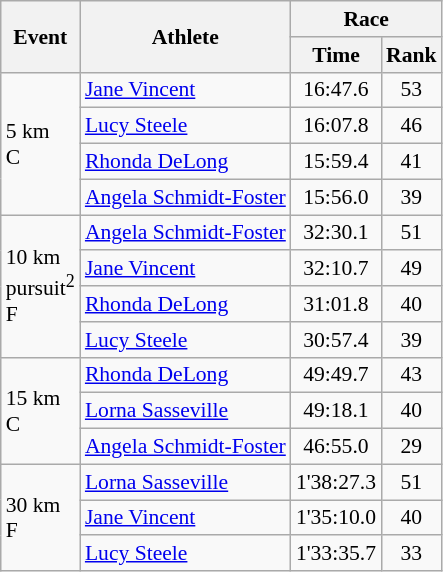<table class="wikitable" border="1" style="font-size:90%">
<tr>
<th rowspan=2>Event</th>
<th rowspan=2>Athlete</th>
<th colspan=2>Race</th>
</tr>
<tr>
<th>Time</th>
<th>Rank</th>
</tr>
<tr>
<td rowspan=4>5 km <br> C</td>
<td><a href='#'>Jane Vincent</a></td>
<td align=center>16:47.6</td>
<td align=center>53</td>
</tr>
<tr>
<td><a href='#'>Lucy Steele</a></td>
<td align=center>16:07.8</td>
<td align=center>46</td>
</tr>
<tr>
<td><a href='#'>Rhonda DeLong</a></td>
<td align=center>15:59.4</td>
<td align=center>41</td>
</tr>
<tr>
<td><a href='#'>Angela Schmidt-Foster</a></td>
<td align=center>15:56.0</td>
<td align=center>39</td>
</tr>
<tr>
<td rowspan=4>10 km <br> pursuit<sup>2</sup> <br> F</td>
<td><a href='#'>Angela Schmidt-Foster</a></td>
<td align=center>32:30.1</td>
<td align=center>51</td>
</tr>
<tr>
<td><a href='#'>Jane Vincent</a></td>
<td align=center>32:10.7</td>
<td align=center>49</td>
</tr>
<tr>
<td><a href='#'>Rhonda DeLong</a></td>
<td align=center>31:01.8</td>
<td align=center>40</td>
</tr>
<tr>
<td><a href='#'>Lucy Steele</a></td>
<td align=center>30:57.4</td>
<td align=center>39</td>
</tr>
<tr>
<td rowspan=3>15 km <br> C</td>
<td><a href='#'>Rhonda DeLong</a></td>
<td align=center>49:49.7</td>
<td align=center>43</td>
</tr>
<tr>
<td><a href='#'>Lorna Sasseville</a></td>
<td align=center>49:18.1</td>
<td align=center>40</td>
</tr>
<tr>
<td><a href='#'>Angela Schmidt-Foster</a></td>
<td align=center>46:55.0</td>
<td align=center>29</td>
</tr>
<tr>
<td rowspan=3>30 km <br> F</td>
<td><a href='#'>Lorna Sasseville</a></td>
<td align=center>1'38:27.3</td>
<td align=center>51</td>
</tr>
<tr>
<td><a href='#'>Jane Vincent</a></td>
<td align=center>1'35:10.0</td>
<td align=center>40</td>
</tr>
<tr>
<td><a href='#'>Lucy Steele</a></td>
<td align=center>1'33:35.7</td>
<td align=center>33</td>
</tr>
</table>
